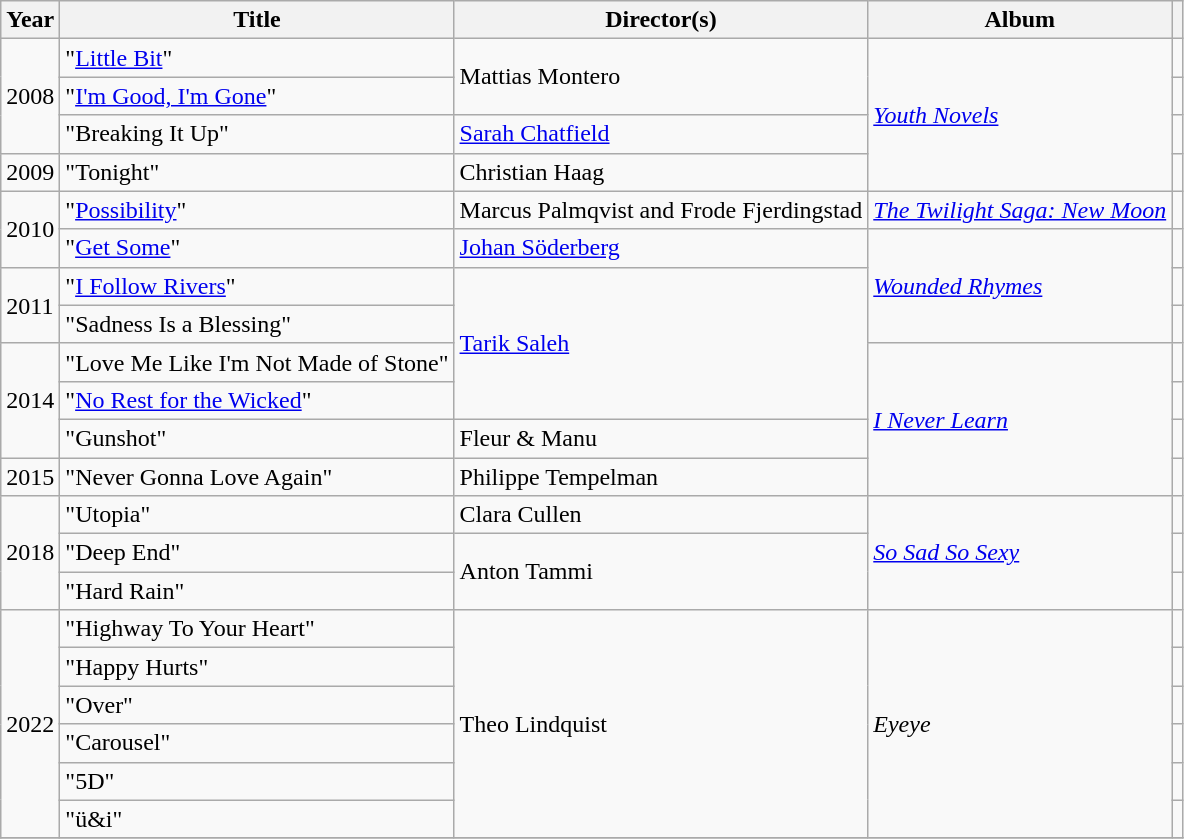<table class="wikitable plainrowheaders sortable" style="margin-right: 0;">
<tr>
<th scope="col">Year</th>
<th scope="col">Title</th>
<th scope="col">Director(s)</th>
<th scope="col">Album</th>
<th scope="col" class="unsortable"></th>
</tr>
<tr>
<td rowspan="3">2008</td>
<td>"<a href='#'>Little Bit</a>"</td>
<td rowspan="2">Mattias Montero</td>
<td rowspan="4"><em><a href='#'>Youth Novels</a></em></td>
<td></td>
</tr>
<tr>
<td>"<a href='#'>I'm Good, I'm Gone</a>"</td>
<td></td>
</tr>
<tr>
<td>"Breaking It Up"</td>
<td><a href='#'>Sarah Chatfield</a></td>
<td></td>
</tr>
<tr>
<td>2009</td>
<td>"Tonight"</td>
<td>Christian Haag</td>
<td></td>
</tr>
<tr>
<td rowspan="2">2010</td>
<td>"<a href='#'>Possibility</a>"</td>
<td>Marcus Palmqvist and Frode Fjerdingstad</td>
<td><em><a href='#'>The Twilight Saga: New Moon</a></em></td>
<td></td>
</tr>
<tr>
<td>"<a href='#'>Get Some</a>"</td>
<td><a href='#'>Johan Söderberg</a></td>
<td rowspan="3"><em><a href='#'>Wounded Rhymes</a></em></td>
<td></td>
</tr>
<tr>
<td rowspan="2">2011</td>
<td>"<a href='#'>I Follow Rivers</a>"</td>
<td rowspan="4"><a href='#'>Tarik Saleh</a></td>
<td></td>
</tr>
<tr>
<td>"Sadness Is a Blessing"</td>
<td></td>
</tr>
<tr>
<td rowspan="3">2014</td>
<td>"Love Me Like I'm Not Made of Stone"</td>
<td rowspan="4"><em><a href='#'>I Never Learn</a></em></td>
<td></td>
</tr>
<tr>
<td>"<a href='#'>No Rest for the Wicked</a>"</td>
<td></td>
</tr>
<tr>
<td>"Gunshot"</td>
<td>Fleur & Manu</td>
<td></td>
</tr>
<tr>
<td>2015</td>
<td>"Never Gonna Love Again"</td>
<td>Philippe Tempelman</td>
<td></td>
</tr>
<tr>
<td rowspan="3">2018</td>
<td>"Utopia"</td>
<td>Clara Cullen</td>
<td rowspan="3"><em><a href='#'>So Sad So Sexy</a></em></td>
<td></td>
</tr>
<tr>
<td>"Deep End"</td>
<td rowspan="2">Anton Tammi</td>
<td></td>
</tr>
<tr>
<td>"Hard Rain"</td>
<td></td>
</tr>
<tr>
<td rowspan="6">2022</td>
<td>"Highway To Your Heart"</td>
<td rowspan="6">Theo Lindquist</td>
<td rowspan="6"><em>Eyeye</em></td>
<td></td>
</tr>
<tr>
<td>"Happy Hurts"</td>
<td></td>
</tr>
<tr>
<td>"Over"</td>
<td></td>
</tr>
<tr>
<td>"Carousel"</td>
<td></td>
</tr>
<tr>
<td>"5D"</td>
<td></td>
</tr>
<tr>
<td>"ü&i"</td>
<td></td>
</tr>
<tr>
</tr>
</table>
